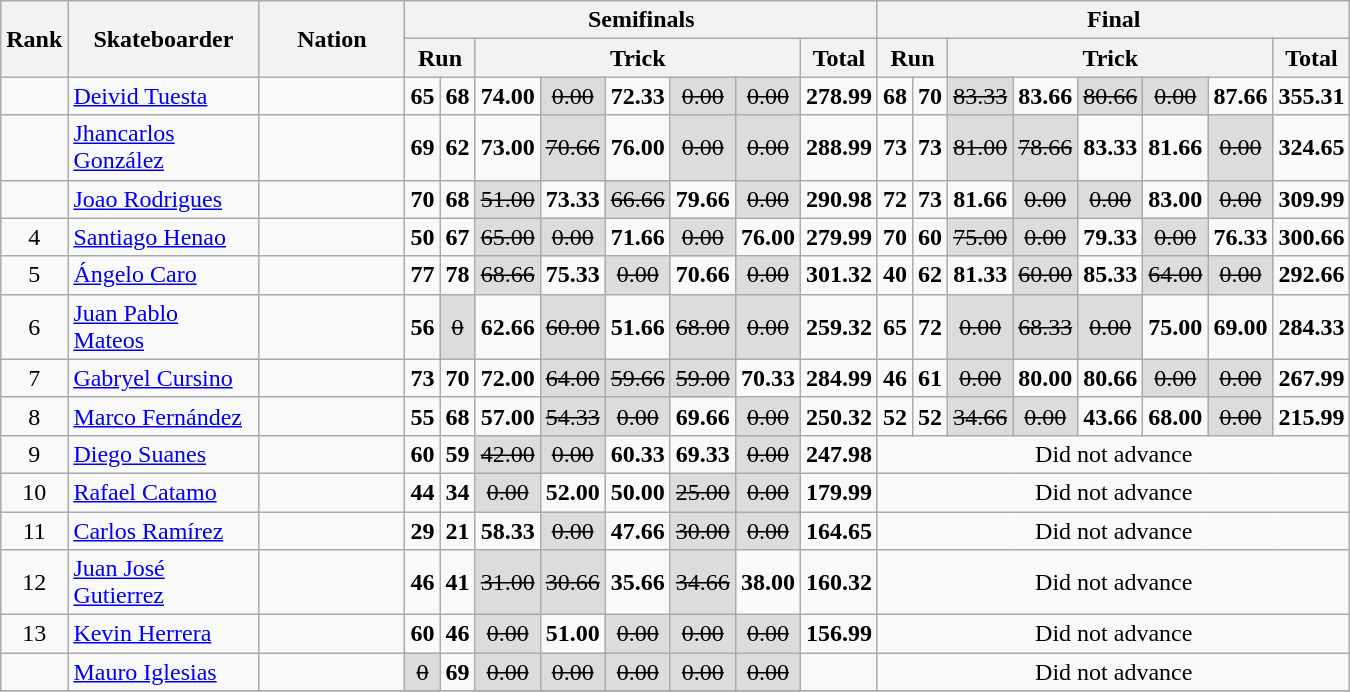<table class="wikitable sortable" style="text-align:center">
<tr>
<th rowspan="2" width="30">Rank</th>
<th rowspan="2" width="120">Skateboarder</th>
<th rowspan="2" width="90">Nation</th>
<th colspan="8">Semifinals</th>
<th colspan="8">Final</th>
</tr>
<tr>
<th colspan="2">Run</th>
<th colspan="5">Trick</th>
<th width="30">Total</th>
<th colspan="2">Run</th>
<th colspan="5">Trick</th>
<th width="30">Total</th>
</tr>
<tr>
<td></td>
<td align=left><a href='#'>Deivid Tuesta</a></td>
<td align=left></td>
<td><strong>65</strong></td>
<td><strong>68</strong></td>
<td><strong>74.00</strong></td>
<td bgcolor="gainsboro"><s>0.00</s></td>
<td><strong>72.33</strong></td>
<td bgcolor="gainsboro"><s>0.00</s></td>
<td bgcolor="gainsboro"><s>0.00</s></td>
<td><strong>278.99</strong></td>
<td><strong>68</strong></td>
<td><strong>70</strong></td>
<td bgcolor="gainsboro"><s>83.33</s></td>
<td><strong>83.66</strong></td>
<td bgcolor="gainsboro"><s>80.66</s></td>
<td bgcolor="gainsboro"><s>0.00</s></td>
<td><strong>87.66</strong></td>
<td><strong>355.31</strong></td>
</tr>
<tr>
<td></td>
<td align=left><a href='#'>Jhancarlos González</a></td>
<td align=left></td>
<td><strong>69</strong></td>
<td><strong>62</strong></td>
<td><strong>73.00</strong></td>
<td bgcolor="gainsboro"><s>70.66</s></td>
<td><strong>76.00</strong></td>
<td bgcolor="gainsboro"><s>0.00</s></td>
<td bgcolor="gainsboro"><s>0.00</s></td>
<td><strong>288.99</strong></td>
<td><strong>73</strong></td>
<td><strong>73</strong></td>
<td bgcolor="gainsboro"><s>81.00</s></td>
<td bgcolor="gainsboro"><s>78.66</s></td>
<td><strong>83.33</strong></td>
<td><strong>81.66</strong></td>
<td bgcolor="gainsboro"><s>0.00</s></td>
<td><strong>324.65</strong></td>
</tr>
<tr>
<td></td>
<td align=left><a href='#'>Joao Rodrigues</a></td>
<td align=left></td>
<td><strong>70</strong></td>
<td><strong>68</strong></td>
<td bgcolor="gainsboro"><s>51.00</s></td>
<td><strong>73.33</strong></td>
<td bgcolor="gainsboro"><s>66.66</s></td>
<td><strong>79.66</strong></td>
<td bgcolor="gainsboro"><s>0.00</s></td>
<td><strong>290.98</strong></td>
<td><strong>72</strong></td>
<td><strong>73</strong></td>
<td><strong>81.66</strong></td>
<td bgcolor="gainsboro"><s>0.00</s></td>
<td bgcolor="gainsboro"><s>0.00</s></td>
<td><strong>83.00</strong></td>
<td bgcolor="gainsboro"><s>0.00</s></td>
<td><strong>309.99</strong></td>
</tr>
<tr>
<td>4</td>
<td align=left><a href='#'>Santiago Henao</a></td>
<td align=left></td>
<td><strong>50</strong></td>
<td><strong>67</strong></td>
<td bgcolor="gainsboro"><s>65.00</s></td>
<td bgcolor="gainsboro"><s>0.00</s></td>
<td><strong>71.66</strong></td>
<td bgcolor="gainsboro"><s>0.00</s></td>
<td><strong>76.00</strong></td>
<td><strong>279.99</strong></td>
<td><strong>70</strong></td>
<td><strong>60</strong></td>
<td bgcolor="gainsboro"><s>75.00</s></td>
<td bgcolor="gainsboro"><s>0.00</s></td>
<td><strong>79.33</strong></td>
<td bgcolor="gainsboro"><s>0.00</s></td>
<td><strong>76.33</strong></td>
<td><strong>300.66</strong></td>
</tr>
<tr>
<td>5</td>
<td align=left><a href='#'>Ángelo Caro</a></td>
<td align=left></td>
<td><strong>77</strong></td>
<td><strong>78</strong></td>
<td bgcolor="gainsboro"><s>68.66</s></td>
<td><strong>75.33</strong></td>
<td bgcolor="gainsboro"><s>0.00</s></td>
<td><strong>70.66</strong></td>
<td bgcolor="gainsboro"><s>0.00</s></td>
<td><strong>301.32</strong></td>
<td><strong>40</strong></td>
<td><strong>62</strong></td>
<td><strong>81.33</strong></td>
<td bgcolor="gainsboro"><s>60.00</s></td>
<td><strong>85.33</strong></td>
<td bgcolor="gainsboro"><s>64.00</s></td>
<td bgcolor="gainsboro"><s>0.00</s></td>
<td><strong>292.66</strong></td>
</tr>
<tr>
<td>6</td>
<td align=left><a href='#'>Juan Pablo Mateos</a></td>
<td align=left></td>
<td><strong>56</strong></td>
<td bgcolor="gainsboro"><s>0</s></td>
<td><strong>62.66</strong></td>
<td bgcolor="gainsboro"><s>60.00</s></td>
<td><strong>51.66</strong></td>
<td bgcolor="gainsboro"><s>68.00</s></td>
<td bgcolor="gainsboro"><s>0.00</s></td>
<td><strong>259.32</strong></td>
<td><strong>65</strong></td>
<td><strong>72</strong></td>
<td bgcolor="gainsboro"><s>0.00</s></td>
<td bgcolor="gainsboro"><s>68.33</s></td>
<td bgcolor="gainsboro"><s>0.00</s></td>
<td><strong>75.00</strong></td>
<td><strong>69.00</strong></td>
<td><strong>284.33</strong></td>
</tr>
<tr>
<td>7</td>
<td align=left><a href='#'>Gabryel Cursino</a></td>
<td align=left></td>
<td><strong>73</strong></td>
<td><strong>70</strong></td>
<td><strong>72.00</strong></td>
<td bgcolor="gainsboro"><s>64.00</s></td>
<td bgcolor="gainsboro"><s>59.66</s></td>
<td bgcolor="gainsboro"><s>59.00</s></td>
<td><strong>70.33</strong></td>
<td><strong>284.99</strong></td>
<td><strong>46</strong></td>
<td><strong>61</strong></td>
<td bgcolor="gainsboro"><s>0.00</s></td>
<td><strong>80.00</strong></td>
<td><strong>80.66</strong></td>
<td bgcolor="gainsboro"><s>0.00</s></td>
<td bgcolor="gainsboro"><s>0.00</s></td>
<td><strong>267.99</strong></td>
</tr>
<tr>
<td>8</td>
<td align=left><a href='#'>Marco Fernández</a></td>
<td align=left></td>
<td><strong>55</strong></td>
<td><strong>68</strong></td>
<td><strong>57.00</strong></td>
<td bgcolor="gainsboro"><s>54.33</s></td>
<td bgcolor="gainsboro"><s>0.00</s></td>
<td><strong>69.66</strong></td>
<td bgcolor="gainsboro"><s>0.00</s></td>
<td><strong>250.32</strong></td>
<td><strong>52</strong></td>
<td><strong>52</strong></td>
<td bgcolor="gainsboro"><s>34.66</s></td>
<td bgcolor="gainsboro"><s>0.00</s></td>
<td><strong>43.66</strong></td>
<td><strong>68.00</strong></td>
<td bgcolor="gainsboro"><s>0.00</s></td>
<td><strong>215.99</strong></td>
</tr>
<tr>
<td>9</td>
<td align=left><a href='#'>Diego Suanes</a></td>
<td align=left></td>
<td><strong>60</strong></td>
<td><strong>59</strong></td>
<td bgcolor="gainsboro"><s>42.00</s></td>
<td bgcolor="gainsboro"><s>0.00</s></td>
<td><strong>60.33</strong></td>
<td><strong>69.33</strong></td>
<td bgcolor="gainsboro"><s>0.00</s></td>
<td><strong>247.98</strong></td>
<td colspan="8">Did not advance</td>
</tr>
<tr>
<td>10</td>
<td align=left><a href='#'>Rafael Catamo</a></td>
<td align=left></td>
<td><strong>44</strong></td>
<td><strong>34</strong></td>
<td bgcolor="gainsboro"><s>0.00</s></td>
<td><strong>52.00</strong></td>
<td><strong>50.00</strong></td>
<td bgcolor="gainsboro"><s>25.00</s></td>
<td bgcolor="gainsboro"><s>0.00</s></td>
<td><strong>179.99</strong></td>
<td colspan="8">Did not advance</td>
</tr>
<tr>
<td>11</td>
<td align=left><a href='#'>Carlos Ramírez</a></td>
<td align=left></td>
<td><strong>29</strong></td>
<td><strong>21</strong></td>
<td><strong>58.33</strong></td>
<td bgcolor="gainsboro"><s>0.00</s></td>
<td><strong>47.66</strong></td>
<td bgcolor="gainsboro"><s>30.00</s></td>
<td bgcolor="gainsboro"><s>0.00</s></td>
<td><strong>164.65</strong></td>
<td colspan="8">Did not advance</td>
</tr>
<tr>
<td>12</td>
<td align=left><a href='#'>Juan José Gutierrez</a></td>
<td align=left></td>
<td><strong>46</strong></td>
<td><strong>41</strong></td>
<td bgcolor="gainsboro"><s>31.00</s></td>
<td bgcolor="gainsboro"><s>30.66</s></td>
<td><strong>35.66</strong></td>
<td bgcolor="gainsboro"><s>34.66</s></td>
<td><strong>38.00</strong></td>
<td><strong>160.32</strong></td>
<td colspan="8">Did not advance</td>
</tr>
<tr>
<td>13</td>
<td align=left><a href='#'>Kevin Herrera</a></td>
<td align=left></td>
<td><strong>60</strong></td>
<td><strong>46</strong></td>
<td bgcolor="gainsboro"><s>0.00</s></td>
<td><strong>51.00</strong></td>
<td bgcolor="gainsboro"><s>0.00</s></td>
<td bgcolor="gainsboro"><s>0.00</s></td>
<td bgcolor="gainsboro"><s>0.00</s></td>
<td><strong>156.99</strong></td>
<td colspan="8">Did not advance</td>
</tr>
<tr>
<td></td>
<td align=left><a href='#'>Mauro Iglesias</a></td>
<td align=left></td>
<td bgcolor="gainsboro"><s>0</s></td>
<td><strong>69</strong></td>
<td bgcolor="gainsboro"><s>0.00</s></td>
<td bgcolor="gainsboro"><s>0.00</s></td>
<td bgcolor="gainsboro"><s>0.00</s></td>
<td bgcolor="gainsboro"><s>0.00</s></td>
<td bgcolor="gainsboro"><s>0.00</s></td>
<td></td>
<td colspan="8">Did not advance</td>
</tr>
<tr>
</tr>
</table>
